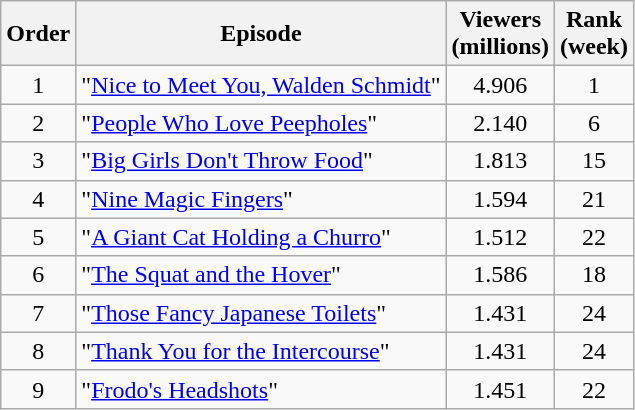<table class="wikitable plainrowheaders sortable" style="text-align:center;">
<tr>
<th scope="col">Order</th>
<th scope="col">Episode</th>
<th scope="col">Viewers<br>(millions)</th>
<th scope="col">Rank<br>(week)</th>
</tr>
<tr>
<td>1</td>
<td scope="row" style="text-align:left;">"<a href='#'>Nice to Meet You, Walden Schmidt</a>"</td>
<td>4.906</td>
<td>1</td>
</tr>
<tr>
<td>2</td>
<td scope="row" style="text-align:left;">"<a href='#'>People Who Love Peepholes</a>"</td>
<td>2.140</td>
<td>6</td>
</tr>
<tr>
<td>3</td>
<td scope="row" style="text-align:left;">"<a href='#'>Big Girls Don't Throw Food</a>"</td>
<td>1.813</td>
<td>15</td>
</tr>
<tr>
<td>4</td>
<td scope="row" style="text-align:left;">"<a href='#'>Nine Magic Fingers</a>"</td>
<td>1.594</td>
<td>21</td>
</tr>
<tr>
<td>5</td>
<td scope="row" style="text-align:left;">"<a href='#'>A Giant Cat Holding a Churro</a>"</td>
<td>1.512</td>
<td>22</td>
</tr>
<tr>
<td>6</td>
<td scope="row" style="text-align:left;">"<a href='#'>The Squat and the Hover</a>"</td>
<td>1.586</td>
<td>18</td>
</tr>
<tr>
<td>7</td>
<td scope="row" style="text-align:left;">"<a href='#'>Those Fancy Japanese Toilets</a>"</td>
<td>1.431</td>
<td>24</td>
</tr>
<tr>
<td>8</td>
<td scope="row" style="text-align:left;">"<a href='#'>Thank You for the Intercourse</a>"</td>
<td>1.431</td>
<td>24</td>
</tr>
<tr>
<td>9</td>
<td scope="row" style="text-align:left;">"<a href='#'>Frodo's Headshots</a>"</td>
<td>1.451</td>
<td>22</td>
</tr>
</table>
